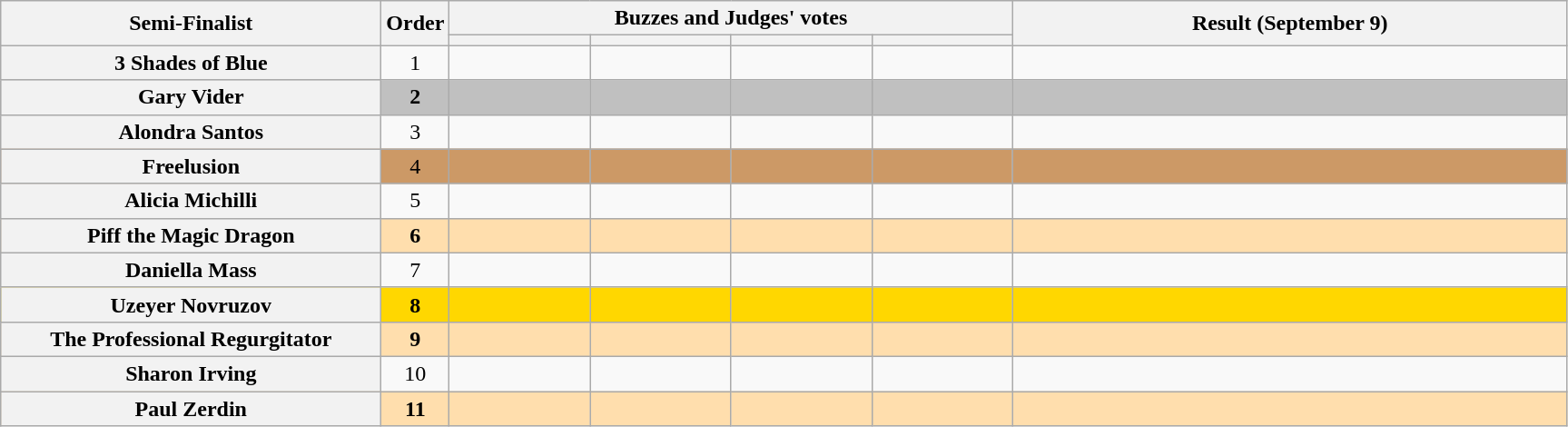<table class="wikitable plainrowheaders sortable" style="text-align:center;">
<tr>
<th scope="col" rowspan="2" class="unsortable" style="width:17em;">Semi-Finalist</th>
<th scope="col" rowspan="2" style="width:1em;">Order</th>
<th scope="col" colspan="4" class="unsortable" style="width:24em;">Buzzes and Judges' votes</th>
<th scope="col" rowspan="2" style="width:25em;">Result (September 9)</th>
</tr>
<tr>
<th scope="col" class="unsortable" style="width:6em;"></th>
<th scope="col" class="unsortable" style="width:6em;"></th>
<th scope="col" class="unsortable" style="width:6em;"></th>
<th scope="col" class="unsortable" style="width:6em;"></th>
</tr>
<tr>
<th scope="row">3 Shades of Blue</th>
<td>1</td>
<td style="text-align:center;"></td>
<td style="text-align:center;"></td>
<td style="text-align:center;"></td>
<td style="text-align:center;"></td>
<td></td>
</tr>
<tr style="background:silver">
<th scope="row"><strong>Gary Vider</strong></th>
<td><strong>2</strong></td>
<td style="text-align:center;"></td>
<td style="text-align:center;"></td>
<td style="text-align:center;"></td>
<td style="text-align:center;"></td>
<td><strong></strong></td>
</tr>
<tr>
<th scope="row">Alondra Santos</th>
<td>3</td>
<td style="text-align:center;"></td>
<td style="text-align:center;"></td>
<td style="text-align:center;"></td>
<td style="text-align:center;"></td>
<td></td>
</tr>
<tr style="background:#c96">
<th scope="row">Freelusion</th>
<td>4</td>
<td style="text-align:center;"></td>
<td style="text-align:center;"></td>
<td style="text-align:center;"></td>
<td style="text-align:center;"></td>
<td></td>
</tr>
<tr>
<th scope="row">Alicia Michilli</th>
<td>5</td>
<td style="text-align:center;"></td>
<td style="text-align:center;"></td>
<td style="text-align:center;"></td>
<td style="text-align:center;"></td>
<td></td>
</tr>
<tr style="background:NavajoWhite">
<th scope="row"><strong>Piff the Magic Dragon</strong></th>
<td><strong>6</strong></td>
<td style="text-align:center;"></td>
<td style="text-align:center;"></td>
<td style="text-align:center;"></td>
<td style="text-align:center;"></td>
<td><strong></strong></td>
</tr>
<tr>
<th scope="row">Daniella Mass</th>
<td>7</td>
<td style="text-align:center;"></td>
<td style="text-align:center;"></td>
<td style="text-align:center;"></td>
<td style="text-align:center;"></td>
<td></td>
</tr>
<tr style="background:gold">
<th scope="row"><strong>Uzeyer Novruzov</strong></th>
<td><strong>8</strong></td>
<td style="text-align:center;"></td>
<td style="text-align:center;"></td>
<td style="text-align:center;"></td>
<td style="text-align:center;"></td>
<td><strong></strong></td>
</tr>
<tr style="background:NavajoWhite">
<th scope="row"><strong>The Professional Regurgitator</strong></th>
<td><strong>9</strong></td>
<td style="text-align:center;"></td>
<td style="text-align:center;"></td>
<td style="text-align:center;"></td>
<td style="text-align:center;"></td>
<td><strong></strong></td>
</tr>
<tr>
<th scope="row">Sharon Irving</th>
<td>10</td>
<td style="text-align:center;"></td>
<td style="text-align:center;"></td>
<td style="text-align:center;"></td>
<td style="text-align:center;"></td>
<td></td>
</tr>
<tr style="background:NavajoWhite">
<th scope="row"><strong>Paul Zerdin</strong></th>
<td><strong>11</strong></td>
<td style="text-align:center;"></td>
<td style="text-align:center;"></td>
<td style="text-align:center;"></td>
<td style="text-align:center;"></td>
<td><strong></strong></td>
</tr>
</table>
